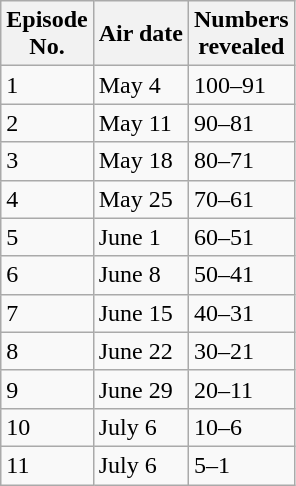<table class="wikitable">
<tr>
<th>Episode<br>No.</th>
<th>Air date</th>
<th>Numbers<br>revealed</th>
</tr>
<tr>
<td>1</td>
<td>May 4</td>
<td>100–91</td>
</tr>
<tr>
<td>2</td>
<td>May 11</td>
<td>90–81</td>
</tr>
<tr>
<td>3</td>
<td>May 18</td>
<td>80–71</td>
</tr>
<tr>
<td>4</td>
<td>May 25</td>
<td>70–61</td>
</tr>
<tr>
<td>5</td>
<td>June 1</td>
<td>60–51</td>
</tr>
<tr>
<td>6</td>
<td>June 8</td>
<td>50–41</td>
</tr>
<tr>
<td>7</td>
<td>June 15</td>
<td>40–31</td>
</tr>
<tr>
<td>8</td>
<td>June 22</td>
<td>30–21</td>
</tr>
<tr>
<td>9</td>
<td>June 29</td>
<td>20–11</td>
</tr>
<tr>
<td>10</td>
<td>July 6</td>
<td>10–6</td>
</tr>
<tr>
<td>11</td>
<td>July 6</td>
<td>5–1</td>
</tr>
</table>
